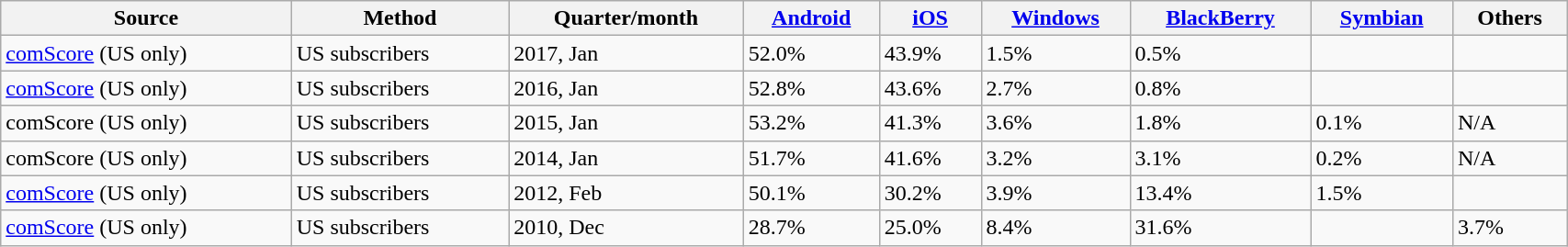<table class="wikitable sortable sort-under" style="width:90%;">
<tr>
<th>Source</th>
<th>Method</th>
<th>Quarter/month</th>
<th><a href='#'>Android</a><br></th>
<th><a href='#'>iOS</a></th>
<th><a href='#'>Windows</a><br></th>
<th><a href='#'>BlackBerry</a><br></th>
<th><a href='#'>Symbian</a></th>
<th>Others</th>
</tr>
<tr>
<td><a href='#'>comScore</a> (US only)</td>
<td>US subscribers</td>
<td>2017, Jan</td>
<td>52.0%</td>
<td>43.9%</td>
<td>1.5%</td>
<td>0.5%</td>
<td></td>
<td></td>
</tr>
<tr>
<td><a href='#'>comScore</a> (US only)</td>
<td>US subscribers</td>
<td>2016, Jan</td>
<td>52.8%</td>
<td>43.6%</td>
<td>2.7%</td>
<td>0.8%</td>
<td></td>
<td></td>
</tr>
<tr>
<td>comScore (US only)</td>
<td>US subscribers</td>
<td>2015, Jan</td>
<td>53.2%</td>
<td>41.3%</td>
<td>3.6%</td>
<td>1.8%</td>
<td>0.1%</td>
<td>N/A</td>
</tr>
<tr>
<td>comScore (US only)</td>
<td>US subscribers</td>
<td>2014, Jan</td>
<td>51.7%</td>
<td>41.6%</td>
<td>3.2%</td>
<td>3.1%</td>
<td>0.2%</td>
<td>N/A</td>
</tr>
<tr>
<td><a href='#'>comScore</a> (US only)</td>
<td>US subscribers</td>
<td>2012, Feb</td>
<td>50.1%</td>
<td>30.2%</td>
<td>3.9%</td>
<td>13.4%</td>
<td>1.5%</td>
<td></td>
</tr>
<tr>
<td><a href='#'>comScore</a> (US only)</td>
<td>US subscribers</td>
<td>2010, Dec</td>
<td>28.7%</td>
<td>25.0%</td>
<td>8.4%</td>
<td>31.6%</td>
<td></td>
<td>3.7%</td>
</tr>
</table>
